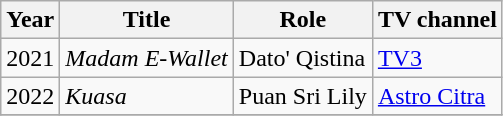<table class="wikitable">
<tr>
<th>Year</th>
<th>Title</th>
<th>Role</th>
<th>TV channel</th>
</tr>
<tr>
<td>2021</td>
<td><em>Madam E-Wallet</em></td>
<td>Dato' Qistina</td>
<td><a href='#'>TV3</a></td>
</tr>
<tr>
<td>2022</td>
<td><em>Kuasa</em></td>
<td>Puan Sri Lily</td>
<td><a href='#'>Astro Citra</a></td>
</tr>
<tr>
</tr>
</table>
